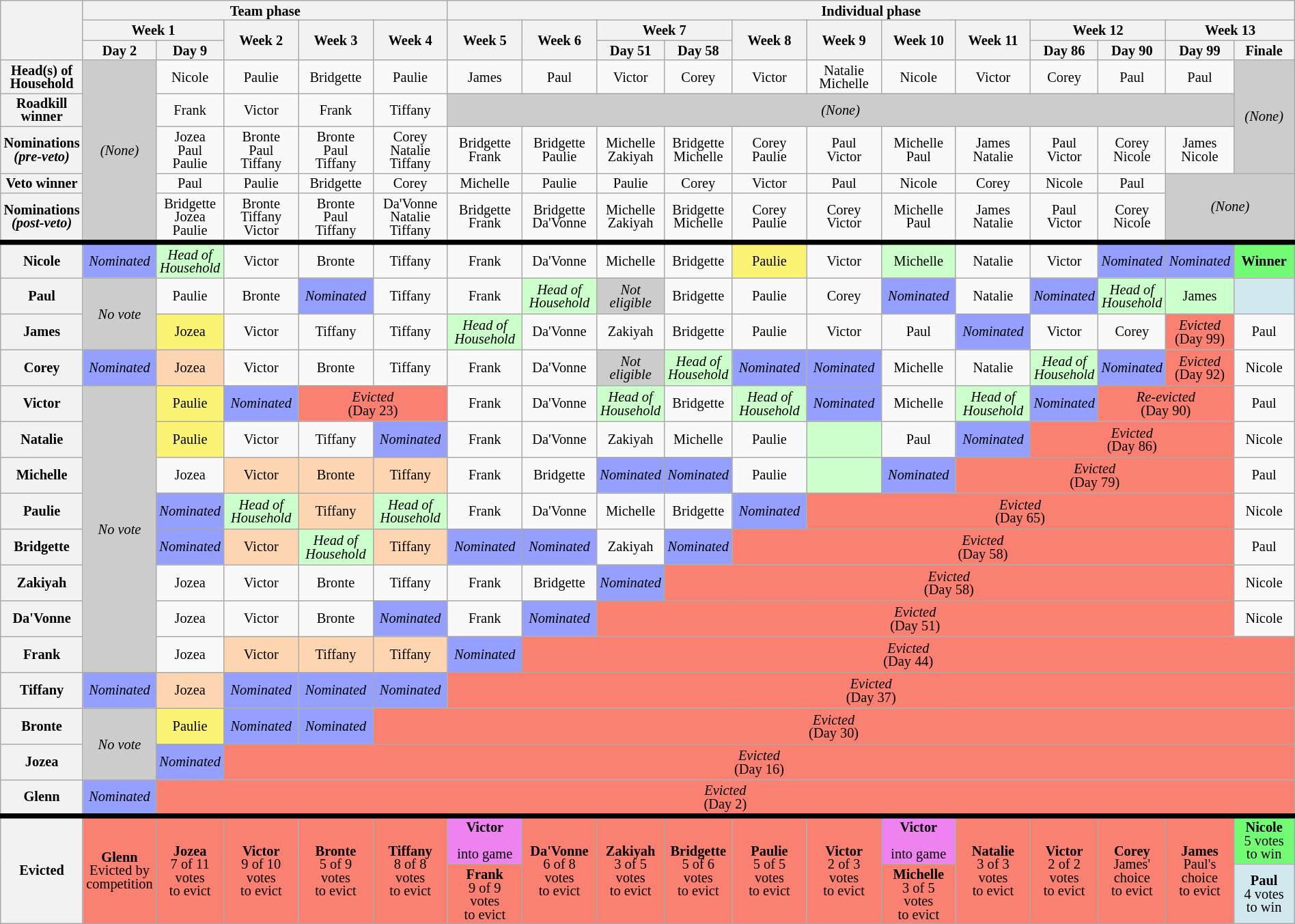<table class="wikitable" style="text-align:center; line-height:13px; font-size:85%; width:100%;">
<tr>
<th rowspan="3"></th>
<th colspan="5">Team phase</th>
<th colspan="12">Individual phase</th>
</tr>
<tr>
<th scope="col" colspan="2" style="width:6%">Week 1</th>
<th scope="col" rowspan="2" style="width:6%">Week 2</th>
<th scope="col" rowspan="2" style="width:6%">Week 3</th>
<th scope="col" rowspan="2" style="width:6%">Week 4</th>
<th scope="col" rowspan="2" style="width:6%">Week 5</th>
<th scope="col" rowspan="2" style="width:6%">Week 6</th>
<th scope="col" colspan="2" style="width:6%">Week 7</th>
<th scope="col" rowspan="2" style="width:6%">Week 8</th>
<th scope="col" rowspan="2" style="width:6%">Week 9</th>
<th scope="col" rowspan="2" style="width:6%">Week 10</th>
<th scope="col" rowspan="2" style="width:6%">Week 11</th>
<th scope="col" colspan="2" style="width:6%">Week 12</th>
<th scope="col" colspan="2" style="width:6%">Week 13</th>
</tr>
<tr>
<th style="width:5%">Day 2</th>
<th style="width:5%">Day 9</th>
<th style="width:5%">Day 51</th>
<th style="width:5%">Day 58</th>
<th style="width:5%">Day 86</th>
<th style="width:5%">Day 90</th>
<th style="width:5%">Day 99</th>
<th style="width:5%">Finale</th>
</tr>
<tr>
<th scope="row">Head(s) of<br>Household</th>
<td rowspan="5" bgcolor="#ccc"><em>(None)</em></td>
<td>Nicole</td>
<td>Paulie</td>
<td>Bridgette</td>
<td>Paulie</td>
<td>James</td>
<td>Paul</td>
<td>Victor</td>
<td>Corey</td>
<td>Victor</td>
<td>Natalie<br>Michelle</td>
<td>Nicole</td>
<td>Victor</td>
<td>Corey</td>
<td>Paul</td>
<td>Paul</td>
<td rowspan="3" bgcolor="#ccc"><em>(None)</em></td>
</tr>
<tr>
<th scope="row">Roadkill<br>winner</th>
<td>Frank</td>
<td>Victor</td>
<td>Frank</td>
<td>Tiffany</td>
<td colspan="11" bgcolor=#ccc><em>(None)</em></td>
</tr>
<tr>
<th scope="row">Nominations<br><em>(pre-veto)</em></th>
<td>Jozea<br>Paul<br>Paulie</td>
<td>Bronte<br>Paul<br>Tiffany</td>
<td>Bronte<br>Paul<br>Tiffany</td>
<td>Corey<br>Natalie<br>Tiffany</td>
<td>Bridgette<br>Frank</td>
<td>Bridgette<br>Paulie</td>
<td>Michelle<br>Zakiyah</td>
<td>Bridgette<br>Michelle</td>
<td>Corey<br>Paulie</td>
<td>Paul<br>Victor</td>
<td>Michelle<br>Paul</td>
<td>James<br>Natalie</td>
<td>Paul<br>Victor</td>
<td>Corey<br>Nicole</td>
<td>James<br>Nicole</td>
</tr>
<tr>
<th scope="row">Veto winner</th>
<td>Paul</td>
<td>Paulie</td>
<td>Bridgette</td>
<td>Corey</td>
<td>Michelle</td>
<td>Paulie</td>
<td>Paulie</td>
<td>Corey</td>
<td>Victor</td>
<td>Paul</td>
<td>Nicole</td>
<td>Corey</td>
<td>Nicole</td>
<td>Paul</td>
<td rowspan="2" colspan="2" bgcolor=#ccc><em>(None)</em></td>
</tr>
<tr>
<th scope="row">Nominations<br><em>(post-veto)</em></th>
<td>Bridgette<br>Jozea<br>Paulie</td>
<td>Bronte<br>Tiffany<br>Victor</td>
<td>Bronte<br>Paul<br>Tiffany</td>
<td>Da'Vonne<br>Natalie<br>Tiffany</td>
<td>Bridgette<br>Frank</td>
<td>Bridgette<br>Da'Vonne</td>
<td>Michelle<br>Zakiyah</td>
<td>Bridgette<br>Michelle</td>
<td>Corey<br>Paulie</td>
<td>Corey<br>Victor</td>
<td>Michelle<br>Paul</td>
<td>James<br>Natalie</td>
<td>Paul<br>Victor</td>
<td>Corey<br>Nicole</td>
</tr>
<tr style="border-top:5px solid; height:35px"">
<th scope="row">Nicole</th>
<td style="background:#959ffd"><em>Nominated</em></td>
<td style="background:#cfc"><em>Head of<br>Household</em></td>
<td>Victor</td>
<td>Bronte</td>
<td>Tiffany</td>
<td>Frank</td>
<td>Da'Vonne</td>
<td>Michelle</td>
<td>Bridgette</td>
<td style="background:#FBF373">Paulie</td>
<td>Victor</td>
<td style="background:#cfc">Michelle</td>
<td>Natalie</td>
<td>Victor</td>
<td style="background:#959ffd"><em>Nominated</em></td>
<td style="background:#959ffd"><em>Nominated</em></td>
<td style="background:#73FB76"><strong>Winner</strong></td>
</tr>
<tr style="height:35px">
<th scope="row">Paul</th>
<td rowspan="2" style="background:#ccc"><em>No vote</em></td>
<td>Paulie</td>
<td>Bronte</td>
<td style="background:#959ffd"><em>Nominated</em></td>
<td>Tiffany</td>
<td>Frank</td>
<td style="background:#cfc"><em>Head of<br>Household</em></td>
<td style="background:#ccc"><em>Not<br>eligible</em></td>
<td>Bridgette</td>
<td>Paulie</td>
<td>Corey</td>
<td style="background:#959ffd"><em>Nominated</em></td>
<td>Natalie</td>
<td style="background:#959ffd"><em>Nominated</em></td>
<td style="background:#cfc"><em>Head of<br>Household</em></td>
<td style="background:#cfc">James</td>
<td style="background:#D1E8EF"></td>
</tr>
<tr style="height:35px">
<th scope="row">James</th>
<td style="background:#FBF373">Jozea</td>
<td>Victor</td>
<td>Tiffany</td>
<td>Tiffany</td>
<td style="background:#cfc"><em>Head of<br>Household</em></td>
<td>Da'Vonne</td>
<td>Zakiyah</td>
<td>Bridgette</td>
<td>Paulie</td>
<td>Victor</td>
<td>Paul</td>
<td style="background:#959ffd"><em>Nominated</em></td>
<td>Victor</td>
<td>Corey</td>
<td style="background:salmon"><em>Evicted</em><br>(Day 99)</td>
<td>Paul</td>
</tr>
<tr style="height:35px">
<th scope="row">Corey</th>
<td style="background:#959ffd"><em>Nominated</em></td>
<td style="background:#FDD5B1">Jozea</td>
<td>Victor</td>
<td>Bronte</td>
<td>Tiffany</td>
<td>Frank</td>
<td>Da'Vonne</td>
<td style="background:#ccc"><em>Not<br>eligible</em></td>
<td style="background:#cfc"><em>Head of<br>Household</em></td>
<td style="background:#959ffd"><em>Nominated</em></td>
<td style="background:#959ffd"><em>Nominated</em></td>
<td>Michelle</td>
<td>Natalie</td>
<td style="background:#cfc"><em>Head of<br>Household</em></td>
<td style="background:#959ffd"><em>Nominated</em></td>
<td style="background:salmon"><em>Evicted</em><br>(Day 92)</td>
<td>Nicole</td>
</tr>
<tr style="height:35px">
<th scope="row">Victor</th>
<td rowspan="8" style="background:#ccc"><em>No vote</em></td>
<td style="background:#FBF373">Paulie</td>
<td style="background:#959ffd"><em>Nominated</em></td>
<td style="background:salmon" colspan="2"><em>Evicted</em><br>(Day 23)</td>
<td>Frank</td>
<td>Da'Vonne</td>
<td style="background:#cfc"><em>Head of<br>Household</em></td>
<td>Bridgette</td>
<td style="background:#cfc"><em>Head of<br>Household</em></td>
<td style="background:#959ffd"><em>Nominated</em></td>
<td>Michelle</td>
<td style="background:#cfc"><em>Head of<br>Household</em></td>
<td style="background:#959ffd"><em>Nominated</em></td>
<td style="background:salmon" colspan="2"><em>Re-evicted</em><br>(Day 90)</td>
<td>Paul</td>
</tr>
<tr style="height:35px">
<th scope="row">Natalie</th>
<td style="background:#FBF373">Paulie</td>
<td>Victor</td>
<td>Tiffany</td>
<td style="background:#959ffd"><em>Nominated</em></td>
<td>Frank</td>
<td>Da'Vonne</td>
<td>Zakiyah</td>
<td>Michelle</td>
<td>Paulie</td>
<td style="background:#cfc"><em></em></td>
<td>Paul</td>
<td style="background:#959ffd"><em>Nominated</em></td>
<td style="background:salmon" colspan="3"><em>Evicted</em><br>(Day 86)</td>
<td>Nicole</td>
</tr>
<tr style="height:35px">
<th scope="row">Michelle</th>
<td>Jozea</td>
<td style="background:#FDD5B1">Victor</td>
<td style="background:#FDD5B1">Bronte</td>
<td style="background:#FDD5B1">Tiffany</td>
<td>Frank</td>
<td>Bridgette</td>
<td style="background:#959ffd"><em>Nominated</em></td>
<td style="background:#959ffd"><em>Nominated</em></td>
<td>Paulie</td>
<td style="background:#cfc"><em></em></td>
<td style="background:#959ffd"><em>Nominated</em></td>
<td style="background:salmon" colspan="4"><em>Evicted</em><br>(Day 79)</td>
<td>Paul</td>
</tr>
<tr style="height:35px">
<th scope="row">Paulie</th>
<td style="background:#959ffd"><em>Nominated</em></td>
<td style="background:#cfc"><em>Head of<br>Household</em></td>
<td style="background:#FDD5B1">Tiffany</td>
<td style="background:#cfc"><em>Head of<br>Household</em></td>
<td>Frank</td>
<td>Da'Vonne</td>
<td>Michelle</td>
<td>Bridgette</td>
<td style="background:#959ffd"><em>Nominated</em></td>
<td style="background:salmon" colspan="6"><em>Evicted</em><br>(Day 65)</td>
<td>Nicole</td>
</tr>
<tr style="height:35px">
<th scope="row">Bridgette</th>
<td style="background:#959ffd"><em>Nominated</em></td>
<td style="background:#FDD5B1">Victor</td>
<td style="background:#cfc"><em>Head of<br>Household</em></td>
<td style="background:#FDD5B1">Tiffany</td>
<td style="background:#959ffd"><em>Nominated</em></td>
<td style="background:#959ffd"><em>Nominated</em></td>
<td>Zakiyah</td>
<td style="background:#959ffd"><em>Nominated</em></td>
<td style="background:salmon" colspan="7"><em>Evicted</em><br>(Day 58)</td>
<td>Paul</td>
</tr>
<tr style="height:35px">
<th scope="row">Zakiyah</th>
<td>Jozea</td>
<td>Victor</td>
<td>Bronte</td>
<td>Tiffany</td>
<td>Frank</td>
<td>Bridgette</td>
<td style="background:#959ffd"><em>Nominated</em></td>
<td style="background:salmon" colspan="8"><em>Evicted</em><br>(Day 58)</td>
<td>Nicole</td>
</tr>
<tr style="height:35px">
<th scope="row">Da'Vonne</th>
<td>Jozea</td>
<td>Victor</td>
<td>Bronte</td>
<td style="background:#959ffd"><em>Nominated</em></td>
<td>Frank</td>
<td style="background:#959ffd"><em>Nominated</em></td>
<td style="background:salmon" colspan="9"><em>Evicted</em><br>(Day 51)</td>
<td>Nicole</td>
</tr>
<tr style="height:35px">
<th scope="row">Frank</th>
<td>Jozea</td>
<td style="background:#FDD5B1">Victor</td>
<td style="background:#FDD5B1">Tiffany</td>
<td style="background:#FDD5B1">Tiffany</td>
<td style="background:#959ffd"><em>Nominated</em></td>
<td style="background:salmon" colspan="11"><em>Evicted</em><br>(Day 44)</td>
</tr>
<tr style="height:35px">
<th scope="row">Tiffany</th>
<td style="background:#959ffd"><em>Nominated</em></td>
<td style="background:#FDD5B1">Jozea</td>
<td style="background:#959ffd"><em>Nominated</em></td>
<td style="background:#959ffd"><em>Nominated</em></td>
<td style="background:#959ffd"><em>Nominated</em></td>
<td style="background:salmon" colspan="12"><em>Evicted</em><br>(Day 37)</td>
</tr>
<tr style="height:35px">
<th scope="row">Bronte</th>
<td rowspan="2" style="background:#ccc"><em>No vote</em></td>
<td style="background:#FBF373">Paulie</td>
<td style="background:#959ffd"><em>Nominated</em></td>
<td style="background:#959ffd"><em>Nominated</em></td>
<td style="background:salmon" colspan="13"><em>Evicted</em><br>(Day 30)</td>
</tr>
<tr style="height:35px">
<th scope="row">Jozea</th>
<td style="background:#959ffd"><em>Nominated</em></td>
<td style="background:salmon" colspan="15"><em>Evicted</em><br>(Day 16)</td>
</tr>
<tr style="height:35px">
<th scope="row">Glenn</th>
<td style="background:#959ffd"><em>Nominated</em></td>
<td style="background:salmon" colspan="16"><em>Evicted</em><br>(Day 2)</td>
</tr>
<tr style="border-top:5px solid">
<th scope="row" rowspan="2">Evicted</th>
<td style="background:salmon" rowspan="2"><strong>Glenn</strong><br>Evicted by<br>competition</td>
<td style="background:salmon" rowspan="2"><strong>Jozea</strong><br>7 of 11<br>votes<br>to evict</td>
<td style="background:salmon" rowspan="2"><strong>Victor</strong><br>9 of 10<br>votes<br>to evict</td>
<td style="background:salmon" rowspan="2"><strong>Bronte</strong><br>5 of 9<br>votes<br>to evict</td>
<td style="background:salmon" rowspan="2"><strong>Tiffany</strong><br>8 of 8<br>votes<br>to evict</td>
<td style="background:violet"><strong>Victor</strong><br><br>into game</td>
<td style="background:salmon" rowspan="2"><strong>Da'Vonne</strong><br>6 of 8<br>votes<br>to evict</td>
<td style="background:salmon" rowspan="2"><strong>Zakiyah</strong><br>3 of 5<br>votes<br>to evict</td>
<td style="background:salmon" rowspan="2"><strong>Bridgette</strong><br>5 of 6<br>votes<br>to evict</td>
<td style="background:salmon" rowspan="2"><strong>Paulie</strong><br>5 of 5<br>votes<br>to evict</td>
<td style="background:salmon" rowspan="2"><strong>Victor</strong><br>2 of 3<br>votes<br>to evict</td>
<td style="background:violet"><strong>Victor</strong><br><br>into game</td>
<td style="background:salmon" rowspan="2"><strong>Natalie</strong><br>3 of 3<br>votes<br>to evict</td>
<td style="background:salmon" rowspan="2"><strong>Victor</strong><br>2 of 2<br>votes<br>to evict</td>
<td style="background:salmon" rowspan="2"><strong>Corey</strong><br>James'<br>choice<br>to evict</td>
<td style="background:salmon" rowspan="2"><strong>James</strong><br>Paul's<br>choice<br>to evict</td>
<td style="background:#73FB76"><strong>Nicole</strong><br>5 votes<br>to win</td>
</tr>
<tr>
<td style="background:salmon" rowspan="2"><strong>Frank</strong><br>9 of 9<br>votes<br>to evict</td>
<td style="background:salmon" rowspan="2"><strong>Michelle</strong><br>3 of 5<br>votes<br>to evict</td>
<td style="background:#D1E8EF"><strong>Paul</strong><br>4 votes<br>to win</td>
</tr>
</table>
